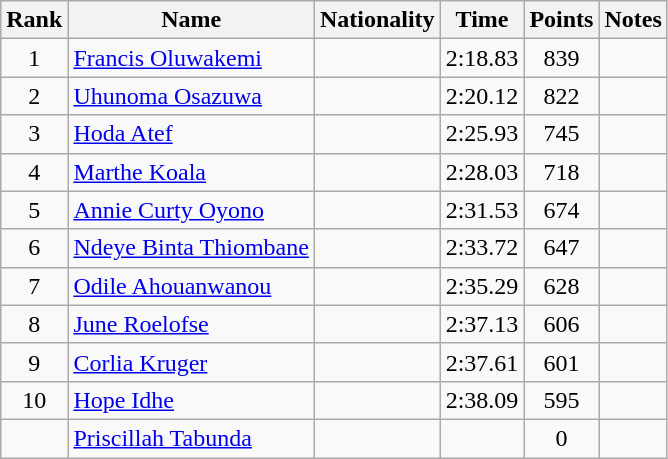<table class="wikitable sortable" style="text-align:center">
<tr>
<th>Rank</th>
<th>Name</th>
<th>Nationality</th>
<th>Time</th>
<th>Points</th>
<th>Notes</th>
</tr>
<tr>
<td>1</td>
<td align="left"><a href='#'>Francis Oluwakemi</a></td>
<td align=left></td>
<td>2:18.83</td>
<td>839</td>
<td></td>
</tr>
<tr>
<td>2</td>
<td align="left"><a href='#'>Uhunoma Osazuwa</a></td>
<td align=left></td>
<td>2:20.12</td>
<td>822</td>
<td></td>
</tr>
<tr>
<td>3</td>
<td align="left"><a href='#'>Hoda Atef</a></td>
<td align=left></td>
<td>2:25.93</td>
<td>745</td>
<td></td>
</tr>
<tr>
<td>4</td>
<td align="left"><a href='#'>Marthe Koala</a></td>
<td align=left></td>
<td>2:28.03</td>
<td>718</td>
<td></td>
</tr>
<tr>
<td>5</td>
<td align="left"><a href='#'>Annie Curty Oyono</a></td>
<td align=left></td>
<td>2:31.53</td>
<td>674</td>
<td></td>
</tr>
<tr>
<td>6</td>
<td align="left"><a href='#'>Ndeye Binta Thiombane</a></td>
<td align=left></td>
<td>2:33.72</td>
<td>647</td>
<td></td>
</tr>
<tr>
<td>7</td>
<td align="left"><a href='#'>Odile Ahouanwanou</a></td>
<td align=left></td>
<td>2:35.29</td>
<td>628</td>
<td></td>
</tr>
<tr>
<td>8</td>
<td align="left"><a href='#'>June Roelofse</a></td>
<td align=left></td>
<td>2:37.13</td>
<td>606</td>
<td></td>
</tr>
<tr>
<td>9</td>
<td align="left"><a href='#'>Corlia Kruger</a></td>
<td align=left></td>
<td>2:37.61</td>
<td>601</td>
<td></td>
</tr>
<tr>
<td>10</td>
<td align="left"><a href='#'>Hope Idhe</a></td>
<td align=left></td>
<td>2:38.09</td>
<td>595</td>
<td></td>
</tr>
<tr>
<td></td>
<td align="left"><a href='#'>Priscillah Tabunda</a></td>
<td align=left></td>
<td></td>
<td>0</td>
<td></td>
</tr>
</table>
